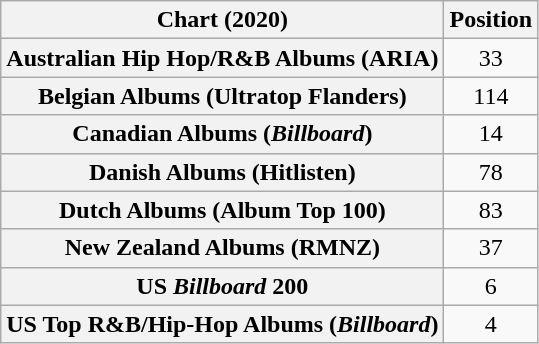<table class="wikitable sortable plainrowheaders" style="text-align:center">
<tr>
<th scope="col">Chart (2020)</th>
<th scope="col">Position</th>
</tr>
<tr>
<th scope="row">Australian Hip Hop/R&B Albums (ARIA)</th>
<td>33</td>
</tr>
<tr>
<th scope="row">Belgian Albums (Ultratop Flanders)</th>
<td>114</td>
</tr>
<tr>
<th scope="row">Canadian Albums (<em>Billboard</em>)</th>
<td>14</td>
</tr>
<tr>
<th scope="row">Danish Albums (Hitlisten)</th>
<td>78</td>
</tr>
<tr>
<th scope="row">Dutch Albums (Album Top 100)</th>
<td>83</td>
</tr>
<tr>
<th scope="row">New Zealand Albums (RMNZ)</th>
<td>37</td>
</tr>
<tr>
<th scope="row">US <em>Billboard</em> 200</th>
<td>6</td>
</tr>
<tr>
<th scope="row">US Top R&B/Hip-Hop Albums (<em>Billboard</em>)</th>
<td>4</td>
</tr>
</table>
